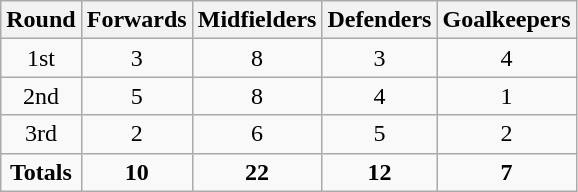<table class="wikitable sortable" style="text-align: center">
<tr>
<th>Round</th>
<th>Forwards</th>
<th>Midfielders</th>
<th>Defenders</th>
<th>Goalkeepers</th>
</tr>
<tr>
<td>1st</td>
<td>3</td>
<td>8</td>
<td>3</td>
<td>4</td>
</tr>
<tr>
<td>2nd</td>
<td>5</td>
<td>8</td>
<td>4</td>
<td>1</td>
</tr>
<tr>
<td>3rd</td>
<td>2</td>
<td>6</td>
<td>5</td>
<td>2</td>
</tr>
<tr class="sortbottom">
<td><strong>Totals</strong></td>
<td><strong>10</strong></td>
<td><strong>22</strong></td>
<td><strong>12</strong></td>
<td><strong>7</strong></td>
</tr>
</table>
